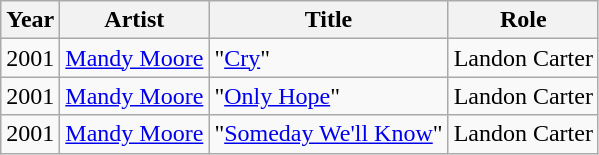<table class="wikitable sortable">
<tr>
<th>Year</th>
<th>Artist</th>
<th>Title</th>
<th>Role</th>
</tr>
<tr>
<td>2001</td>
<td><a href='#'>Mandy Moore</a></td>
<td>"<a href='#'>Cry</a>"</td>
<td>Landon Carter</td>
</tr>
<tr>
<td>2001</td>
<td><a href='#'>Mandy Moore</a></td>
<td>"<a href='#'>Only Hope</a>"</td>
<td>Landon Carter</td>
</tr>
<tr>
<td>2001</td>
<td><a href='#'>Mandy Moore</a></td>
<td>"<a href='#'>Someday We'll Know</a>"</td>
<td>Landon Carter</td>
</tr>
</table>
